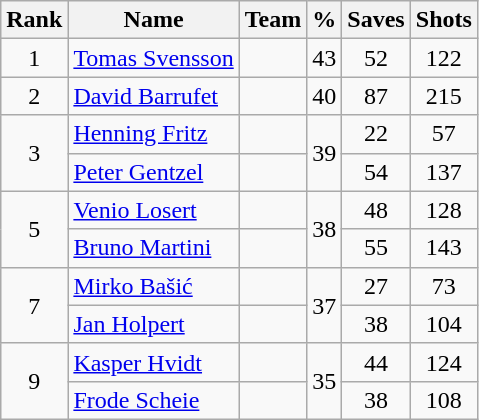<table class="wikitable sortable" style="text-align: center;">
<tr>
<th>Rank</th>
<th>Name</th>
<th>Team</th>
<th>%</th>
<th>Saves</th>
<th>Shots</th>
</tr>
<tr>
<td>1</td>
<td align=left><a href='#'>Tomas Svensson</a></td>
<td align=left></td>
<td>43</td>
<td>52</td>
<td>122</td>
</tr>
<tr>
<td>2</td>
<td align=left><a href='#'>David Barrufet</a></td>
<td align=left></td>
<td>40</td>
<td>87</td>
<td>215</td>
</tr>
<tr>
<td rowspan=2>3</td>
<td align=left><a href='#'>Henning Fritz</a></td>
<td align=left></td>
<td rowspan=2>39</td>
<td>22</td>
<td>57</td>
</tr>
<tr>
<td align=left><a href='#'>Peter Gentzel</a></td>
<td align=left></td>
<td>54</td>
<td>137</td>
</tr>
<tr>
<td rowspan=2>5</td>
<td align=left><a href='#'>Venio Losert</a></td>
<td align=left></td>
<td rowspan=2>38</td>
<td>48</td>
<td>128</td>
</tr>
<tr>
<td align=left><a href='#'>Bruno Martini</a></td>
<td align=left></td>
<td>55</td>
<td>143</td>
</tr>
<tr>
<td rowspan=2>7</td>
<td align=left><a href='#'>Mirko Bašić</a></td>
<td align=left></td>
<td rowspan=2>37</td>
<td>27</td>
<td>73</td>
</tr>
<tr>
<td align=left><a href='#'>Jan Holpert</a></td>
<td align=left></td>
<td>38</td>
<td>104</td>
</tr>
<tr>
<td rowspan=2>9</td>
<td align=left><a href='#'>Kasper Hvidt</a></td>
<td align=left></td>
<td rowspan=2>35</td>
<td>44</td>
<td>124</td>
</tr>
<tr>
<td align=left><a href='#'>Frode Scheie</a></td>
<td align=left></td>
<td>38</td>
<td>108</td>
</tr>
</table>
